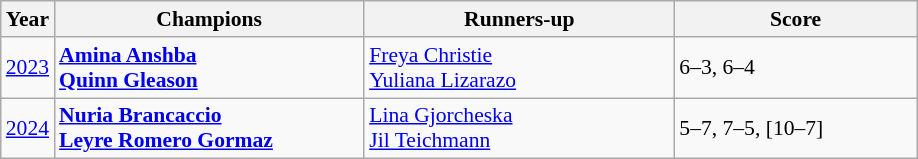<table class="wikitable" style="font-size:90%">
<tr>
<th>Year</th>
<th width="200">Champions</th>
<th width="200">Runners-up</th>
<th width="155">Score</th>
</tr>
<tr>
<td><a href='#'>2023</a></td>
<td> <strong><a href='#'>Amina Anshba</a></strong> <br>  <strong><a href='#'>Quinn Gleason</a></strong></td>
<td> <a href='#'>Freya Christie</a> <br>  <a href='#'>Yuliana Lizarazo</a></td>
<td>6–3, 6–4</td>
</tr>
<tr>
<td><a href='#'>2024</a></td>
<td> <strong><a href='#'>Nuria Brancaccio</a></strong> <br>  <strong><a href='#'>Leyre Romero Gormaz</a></strong></td>
<td> <a href='#'>Lina Gjorcheska</a> <br>  <a href='#'>Jil Teichmann</a></td>
<td>5–7, 7–5, [10–7]</td>
</tr>
</table>
